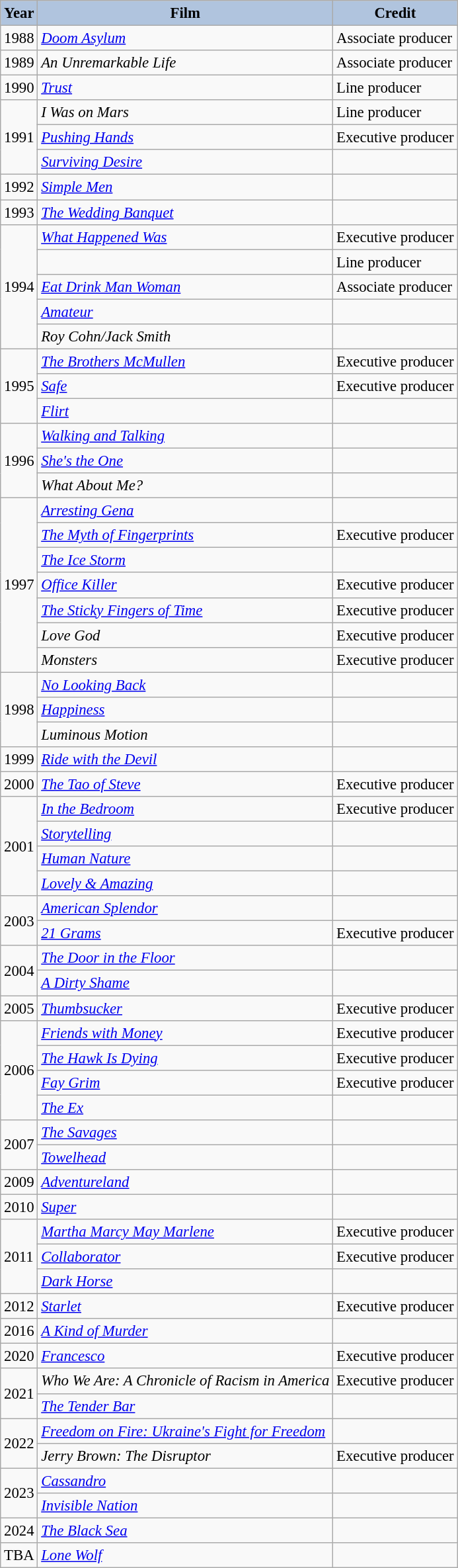<table class="wikitable" style="font-size:95%;">
<tr>
<th style="background:#B0C4DE;">Year</th>
<th style="background:#B0C4DE;">Film</th>
<th style="background:#B0C4DE;">Credit</th>
</tr>
<tr>
<td>1988</td>
<td><em><a href='#'>Doom Asylum</a></em></td>
<td>Associate producer</td>
</tr>
<tr>
<td>1989</td>
<td><em>An Unremarkable Life</em></td>
<td>Associate producer</td>
</tr>
<tr>
<td>1990</td>
<td><em><a href='#'>Trust</a></em></td>
<td>Line producer</td>
</tr>
<tr>
<td rowspan=3>1991</td>
<td><em>I Was on Mars</em></td>
<td>Line producer</td>
</tr>
<tr>
<td><em><a href='#'>Pushing Hands</a></em></td>
<td>Executive producer</td>
</tr>
<tr>
<td><em><a href='#'>Surviving Desire</a></em></td>
<td></td>
</tr>
<tr>
<td>1992</td>
<td><em><a href='#'>Simple Men</a></em></td>
<td></td>
</tr>
<tr>
<td>1993</td>
<td><em><a href='#'>The Wedding Banquet</a></em></td>
<td></td>
</tr>
<tr>
<td rowspan=5>1994</td>
<td><em><a href='#'>What Happened Was</a></em></td>
<td>Executive producer</td>
</tr>
<tr>
<td><em></em></td>
<td>Line producer</td>
</tr>
<tr>
<td><em><a href='#'>Eat Drink Man Woman</a></em></td>
<td>Associate producer</td>
</tr>
<tr>
<td><em><a href='#'>Amateur</a></em></td>
<td></td>
</tr>
<tr>
<td><em>Roy Cohn/Jack Smith</em></td>
<td></td>
</tr>
<tr>
<td rowspan=3>1995</td>
<td><em><a href='#'>The Brothers McMullen</a></em></td>
<td>Executive producer</td>
</tr>
<tr>
<td><em><a href='#'>Safe</a></em></td>
<td>Executive producer</td>
</tr>
<tr>
<td><em><a href='#'>Flirt</a></em></td>
<td></td>
</tr>
<tr>
<td rowspan=3>1996</td>
<td><em><a href='#'>Walking and Talking</a></em></td>
<td></td>
</tr>
<tr>
<td><em><a href='#'>She's the One</a></em></td>
<td></td>
</tr>
<tr>
<td><em>What About Me?</em></td>
<td></td>
</tr>
<tr>
<td rowspan=7>1997</td>
<td><em><a href='#'>Arresting Gena</a></em></td>
<td></td>
</tr>
<tr>
<td><em><a href='#'>The Myth of Fingerprints</a></em></td>
<td>Executive producer</td>
</tr>
<tr>
<td><em><a href='#'>The Ice Storm</a></em></td>
<td></td>
</tr>
<tr>
<td><em><a href='#'>Office Killer</a></em></td>
<td>Executive producer</td>
</tr>
<tr>
<td><em><a href='#'>The Sticky Fingers of Time</a></em></td>
<td>Executive producer</td>
</tr>
<tr>
<td><em>Love God</em></td>
<td>Executive producer</td>
</tr>
<tr>
<td><em>Monsters</em></td>
<td>Executive producer</td>
</tr>
<tr>
<td rowspan=3>1998</td>
<td><em><a href='#'>No Looking Back</a></em></td>
<td></td>
</tr>
<tr>
<td><em><a href='#'>Happiness</a></em></td>
<td></td>
</tr>
<tr>
<td><em>Luminous Motion</em></td>
<td></td>
</tr>
<tr>
<td>1999</td>
<td><em><a href='#'>Ride with the Devil</a></em></td>
<td></td>
</tr>
<tr>
<td>2000</td>
<td><em><a href='#'>The Tao of Steve</a></em></td>
<td>Executive producer</td>
</tr>
<tr>
<td rowspan=4>2001</td>
<td><em><a href='#'>In the Bedroom</a></em></td>
<td>Executive producer</td>
</tr>
<tr>
<td><em><a href='#'>Storytelling</a></em></td>
<td></td>
</tr>
<tr>
<td><em><a href='#'>Human Nature</a></em></td>
<td></td>
</tr>
<tr>
<td><em><a href='#'>Lovely & Amazing</a></em></td>
<td></td>
</tr>
<tr>
<td rowspan=2>2003</td>
<td><em><a href='#'>American Splendor</a></em></td>
<td></td>
</tr>
<tr>
<td><em><a href='#'>21 Grams</a></em></td>
<td>Executive producer</td>
</tr>
<tr>
<td rowspan=2>2004</td>
<td><em><a href='#'>The Door in the Floor</a></em></td>
<td></td>
</tr>
<tr>
<td><em><a href='#'>A Dirty Shame</a></em></td>
<td></td>
</tr>
<tr>
<td>2005</td>
<td><em><a href='#'>Thumbsucker</a></em></td>
<td>Executive producer</td>
</tr>
<tr>
<td rowspan=4>2006</td>
<td><em><a href='#'>Friends with Money</a></em></td>
<td>Executive producer</td>
</tr>
<tr>
<td><em><a href='#'>The Hawk Is Dying</a></em></td>
<td>Executive producer</td>
</tr>
<tr>
<td><em><a href='#'>Fay Grim</a></em></td>
<td>Executive producer</td>
</tr>
<tr>
<td><em><a href='#'>The Ex</a></em></td>
<td></td>
</tr>
<tr>
<td rowspan=2>2007</td>
<td><em><a href='#'>The Savages</a></em></td>
<td></td>
</tr>
<tr>
<td><em><a href='#'>Towelhead</a></em></td>
<td></td>
</tr>
<tr>
<td>2009</td>
<td><em><a href='#'>Adventureland</a></em></td>
<td></td>
</tr>
<tr>
<td>2010</td>
<td><em><a href='#'>Super</a></em></td>
<td></td>
</tr>
<tr>
<td rowspan=3>2011</td>
<td><em><a href='#'>Martha Marcy May Marlene</a></em></td>
<td>Executive producer</td>
</tr>
<tr>
<td><em><a href='#'>Collaborator</a></em></td>
<td>Executive producer</td>
</tr>
<tr>
<td><em><a href='#'>Dark Horse</a></em></td>
<td></td>
</tr>
<tr>
<td>2012</td>
<td><em><a href='#'>Starlet</a></em></td>
<td>Executive producer</td>
</tr>
<tr>
<td>2016</td>
<td><em><a href='#'>A Kind of Murder</a></em></td>
<td></td>
</tr>
<tr>
<td>2020</td>
<td><em><a href='#'>Francesco</a></em></td>
<td>Executive producer</td>
</tr>
<tr>
<td rowspan=2>2021</td>
<td><em>Who We Are: A Chronicle of Racism in America</em></td>
<td>Executive producer</td>
</tr>
<tr>
<td><em><a href='#'>The Tender Bar</a></em></td>
<td></td>
</tr>
<tr>
<td rowspan=2>2022</td>
<td><em><a href='#'>Freedom on Fire: Ukraine's Fight for Freedom</a></em></td>
<td></td>
</tr>
<tr>
<td><em>Jerry Brown: The Disruptor</em></td>
<td>Executive producer</td>
</tr>
<tr>
<td rowspan=2>2023</td>
<td><em><a href='#'>Cassandro</a></em></td>
<td></td>
</tr>
<tr>
<td><em><a href='#'>Invisible Nation</a></em></td>
<td></td>
</tr>
<tr>
<td>2024</td>
<td><em><a href='#'>The Black Sea</a></em></td>
<td></td>
</tr>
<tr>
<td>TBA</td>
<td><em><a href='#'>Lone Wolf</a></em></td>
<td></td>
</tr>
</table>
